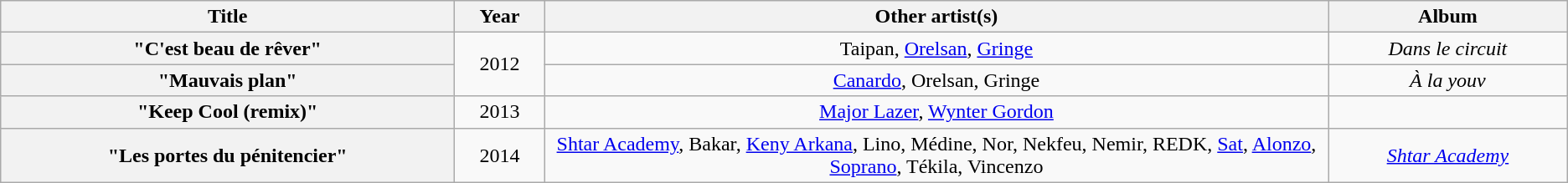<table class="wikitable plainrowheaders" style="text-align:center;" border="1">
<tr>
<th scope="col">Title</th>
<th scope="col">Year</th>
<th scope="col" width="50%">Other artist(s)</th>
<th scope="col">Album</th>
</tr>
<tr>
<th scope="row">"C'est beau de rêver"</th>
<td rowspan="2">2012</td>
<td>Taipan, <a href='#'>Orelsan</a>, <a href='#'>Gringe</a></td>
<td><em>Dans le circuit</em></td>
</tr>
<tr>
<th scope="row">"Mauvais plan"</th>
<td><a href='#'>Canardo</a>, Orelsan, Gringe</td>
<td><em>À la youv</em></td>
</tr>
<tr>
<th scope="row">"Keep Cool (remix)"</th>
<td>2013</td>
<td><a href='#'>Major Lazer</a>, <a href='#'>Wynter Gordon</a></td>
<td></td>
</tr>
<tr>
<th scope="row">"Les portes du pénitencier"</th>
<td>2014</td>
<td><a href='#'>Shtar Academy</a>, Bakar, <a href='#'>Keny Arkana</a>, Lino, Médine, Nor, Nekfeu, Nemir, REDK, <a href='#'>Sat</a>, <a href='#'>Alonzo</a>, <a href='#'>Soprano</a>, Tékila, Vincenzo</td>
<td><em><a href='#'>Shtar Academy</a></em></td>
</tr>
</table>
